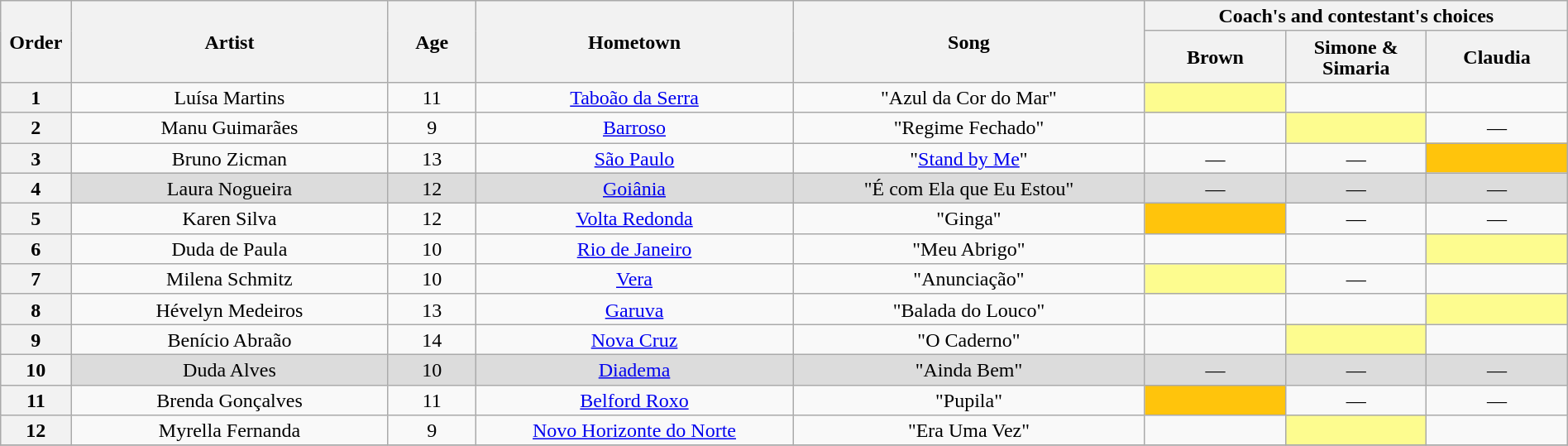<table class="wikitable" style="text-align:center; line-height:17px; width:100%;">
<tr>
<th scope="col" rowspan=2 width="04%">Order</th>
<th scope="col" rowspan=2 width="18%">Artist</th>
<th scope="col" rowspan=2 width="05%">Age</th>
<th scope="col" rowspan=2 width="18%">Hometown</th>
<th scope="col" rowspan=2 width="20%">Song</th>
<th scope="col" colspan=3 width="24%">Coach's and contestant's choices</th>
</tr>
<tr>
<th width="08%">Brown</th>
<th width="08%">Simone & Simaria</th>
<th width="08%">Claudia</th>
</tr>
<tr>
<th>1</th>
<td>Luísa Martins</td>
<td>11</td>
<td><a href='#'>Taboão da Serra</a></td>
<td>"Azul da Cor do Mar"</td>
<td bgcolor=FDFC8F><strong></strong></td>
<td><strong></strong></td>
<td><strong></strong></td>
</tr>
<tr>
<th>2</th>
<td>Manu Guimarães</td>
<td>9</td>
<td><a href='#'>Barroso</a></td>
<td>"Regime Fechado"</td>
<td><strong></strong></td>
<td bgcolor=FDFC8F><strong></strong></td>
<td>—</td>
</tr>
<tr>
<th>3</th>
<td>Bruno Zicman</td>
<td>13</td>
<td><a href='#'>São Paulo</a></td>
<td>"<a href='#'>Stand by Me</a>"</td>
<td>—</td>
<td>—</td>
<td bgcolor=FFC40C><strong></strong></td>
</tr>
<tr bgcolor=DCDCDC>
<th>4</th>
<td>Laura Nogueira</td>
<td>12</td>
<td><a href='#'>Goiânia</a></td>
<td>"É com Ela que Eu Estou"</td>
<td>—</td>
<td>—</td>
<td>—</td>
</tr>
<tr>
<th>5</th>
<td>Karen Silva</td>
<td>12</td>
<td><a href='#'>Volta Redonda</a></td>
<td>"Ginga"</td>
<td bgcolor=FFC40C><strong></strong></td>
<td>—</td>
<td>—</td>
</tr>
<tr>
<th>6</th>
<td>Duda de Paula</td>
<td>10</td>
<td><a href='#'>Rio de Janeiro</a></td>
<td>"Meu Abrigo"</td>
<td><strong></strong></td>
<td><strong></strong></td>
<td bgcolor=FDFC8F><strong></strong></td>
</tr>
<tr>
<th>7</th>
<td>Milena Schmitz</td>
<td>10</td>
<td><a href='#'>Vera</a></td>
<td>"Anunciação"</td>
<td bgcolor=FDFC8F><strong></strong></td>
<td>—</td>
<td><strong></strong></td>
</tr>
<tr>
<th>8</th>
<td>Hévelyn Medeiros</td>
<td>13</td>
<td><a href='#'>Garuva</a></td>
<td>"Balada do Louco"</td>
<td><strong></strong></td>
<td><strong></strong></td>
<td bgcolor=FDFC8F><strong></strong></td>
</tr>
<tr>
<th>9</th>
<td>Benício Abraão</td>
<td>14</td>
<td><a href='#'>Nova Cruz</a></td>
<td>"O Caderno"</td>
<td><strong></strong></td>
<td bgcolor=FDFC8F><strong></strong></td>
<td><strong></strong></td>
</tr>
<tr bgcolor=DCDCDC>
<th>10</th>
<td>Duda Alves</td>
<td>10</td>
<td><a href='#'>Diadema</a></td>
<td>"Ainda Bem"</td>
<td>—</td>
<td>—</td>
<td>—</td>
</tr>
<tr>
<th>11</th>
<td>Brenda Gonçalves</td>
<td>11</td>
<td><a href='#'>Belford Roxo</a></td>
<td>"Pupila"</td>
<td bgcolor=FFC40C><strong></strong></td>
<td>—</td>
<td>—</td>
</tr>
<tr>
<th>12</th>
<td>Myrella Fernanda</td>
<td>9</td>
<td><a href='#'>Novo Horizonte do Norte</a></td>
<td>"Era Uma Vez"</td>
<td><strong></strong></td>
<td bgcolor=FDFC8F><strong></strong></td>
<td><strong></strong></td>
</tr>
<tr>
</tr>
</table>
